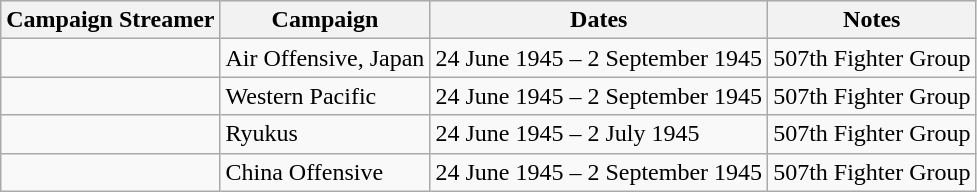<table class="wikitable">
<tr style="background:#efefef;">
<th>Campaign Streamer</th>
<th>Campaign</th>
<th>Dates</th>
<th>Notes</th>
</tr>
<tr>
<td></td>
<td>Air Offensive, Japan</td>
<td>24 June 1945 – 2 September 1945</td>
<td>507th Fighter Group</td>
</tr>
<tr>
<td></td>
<td>Western Pacific</td>
<td>24 June 1945 – 2 September 1945</td>
<td>507th Fighter Group</td>
</tr>
<tr>
<td></td>
<td>Ryukus</td>
<td>24 June 1945 – 2 July 1945</td>
<td>507th Fighter Group</td>
</tr>
<tr>
<td></td>
<td>China Offensive</td>
<td>24 June 1945 – 2 September 1945</td>
<td>507th Fighter Group</td>
</tr>
</table>
